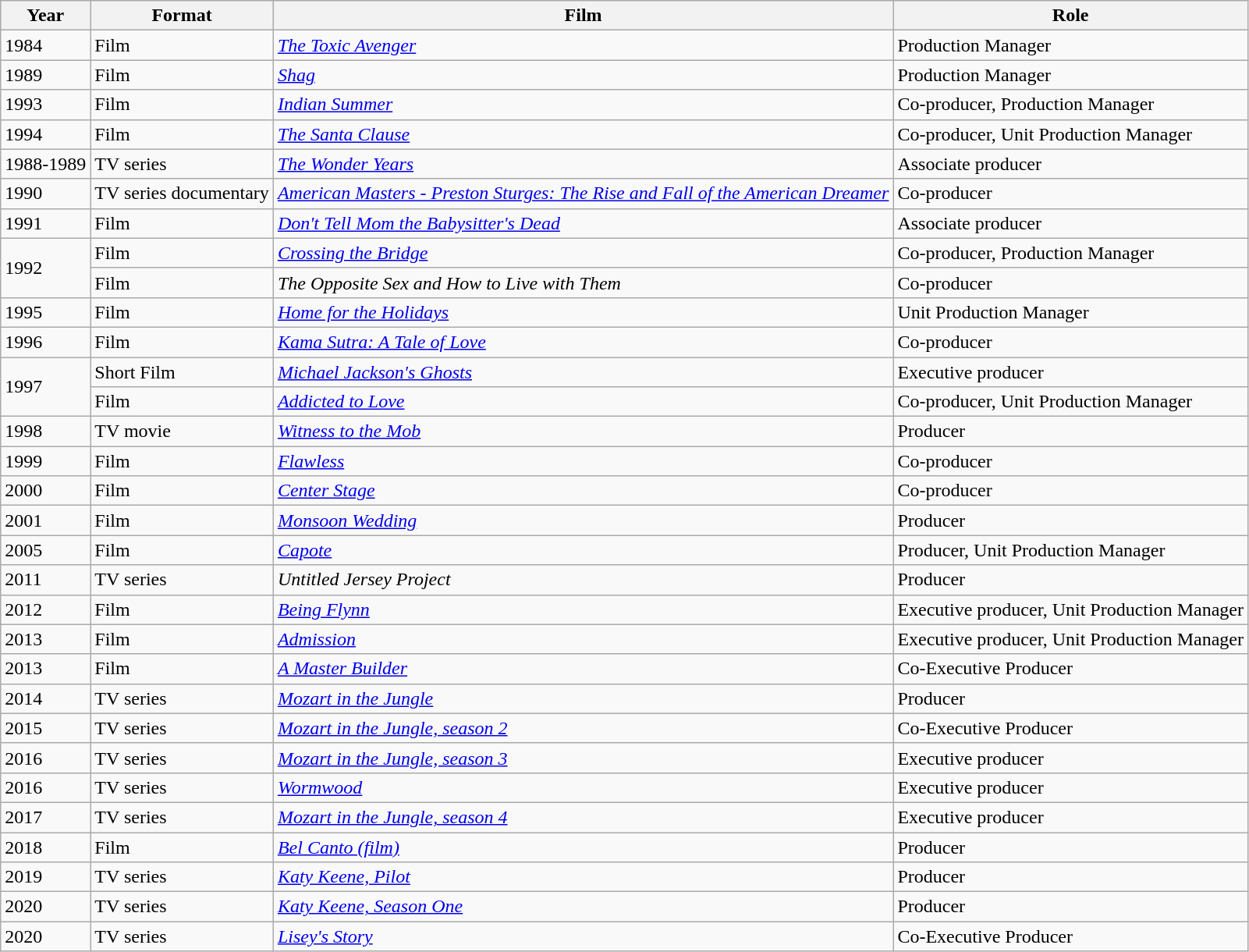<table class="wikitable plainrowheaders">
<tr>
<th>Year</th>
<th>Format</th>
<th>Film</th>
<th class="unsortable">Role</th>
</tr>
<tr>
<td>1984</td>
<td>Film</td>
<td><em><a href='#'>The Toxic Avenger</a></em></td>
<td>Production Manager</td>
</tr>
<tr>
<td>1989</td>
<td>Film</td>
<td><em><a href='#'>Shag</a></em></td>
<td>Production Manager</td>
</tr>
<tr>
<td>1993</td>
<td>Film</td>
<td><em><a href='#'>Indian Summer</a></em></td>
<td>Co-producer, Production Manager</td>
</tr>
<tr>
<td>1994</td>
<td>Film</td>
<td><em><a href='#'>The Santa Clause</a></em></td>
<td>Co-producer, Unit Production Manager</td>
</tr>
<tr>
<td>1988-1989</td>
<td>TV series</td>
<td><em><a href='#'>The Wonder Years</a></em></td>
<td>Associate producer</td>
</tr>
<tr>
<td>1990</td>
<td>TV series documentary</td>
<td><em><a href='#'>American Masters - Preston Sturges: The Rise and Fall of the American Dreamer</a></em></td>
<td>Co-producer</td>
</tr>
<tr>
<td>1991</td>
<td>Film</td>
<td><em><a href='#'>Don't Tell Mom the Babysitter's Dead</a></em></td>
<td>Associate producer</td>
</tr>
<tr>
<td rowspan="2">1992</td>
<td>Film</td>
<td><em><a href='#'>Crossing the Bridge</a></em></td>
<td>Co-producer, Production Manager</td>
</tr>
<tr>
<td>Film</td>
<td><em>The Opposite Sex and How to Live with Them</em></td>
<td>Co-producer</td>
</tr>
<tr>
<td>1995</td>
<td>Film</td>
<td><em><a href='#'>Home for the Holidays</a></em></td>
<td>Unit Production Manager</td>
</tr>
<tr>
<td>1996</td>
<td>Film</td>
<td><em><a href='#'>Kama Sutra: A Tale of Love</a></em></td>
<td>Co-producer</td>
</tr>
<tr>
<td rowspan="2">1997</td>
<td>Short Film</td>
<td><em><a href='#'>Michael Jackson's Ghosts</a></em></td>
<td>Executive producer</td>
</tr>
<tr>
<td>Film</td>
<td><em><a href='#'>Addicted to Love</a></em></td>
<td>Co-producer, Unit Production Manager</td>
</tr>
<tr>
<td>1998</td>
<td>TV movie</td>
<td><em><a href='#'>Witness to the Mob</a></em></td>
<td>Producer</td>
</tr>
<tr>
<td>1999</td>
<td>Film</td>
<td><em><a href='#'>Flawless</a></em></td>
<td>Co-producer</td>
</tr>
<tr>
<td>2000</td>
<td>Film</td>
<td><em><a href='#'>Center Stage</a></em></td>
<td>Co-producer</td>
</tr>
<tr>
<td>2001</td>
<td>Film</td>
<td><em><a href='#'>Monsoon Wedding</a></em></td>
<td>Producer</td>
</tr>
<tr>
<td>2005</td>
<td>Film</td>
<td><em><a href='#'>Capote</a></em></td>
<td>Producer, Unit Production Manager</td>
</tr>
<tr>
<td>2011</td>
<td>TV series</td>
<td><em>Untitled Jersey Project</em></td>
<td>Producer</td>
</tr>
<tr>
<td>2012</td>
<td>Film</td>
<td><em><a href='#'>Being Flynn</a></em></td>
<td>Executive producer, Unit Production Manager</td>
</tr>
<tr>
<td>2013</td>
<td>Film</td>
<td><em><a href='#'>Admission</a></em></td>
<td>Executive producer, Unit Production Manager</td>
</tr>
<tr>
<td>2013</td>
<td>Film</td>
<td><em><a href='#'>A Master Builder</a></em></td>
<td>Co-Executive Producer</td>
</tr>
<tr>
<td>2014</td>
<td>TV series</td>
<td><em><a href='#'>Mozart in the Jungle</a></em></td>
<td>Producer</td>
</tr>
<tr>
<td>2015</td>
<td>TV series</td>
<td><em><a href='#'>Mozart in the Jungle, season 2</a></em></td>
<td>Co-Executive Producer</td>
</tr>
<tr>
<td>2016</td>
<td>TV series</td>
<td><em><a href='#'>Mozart in the Jungle, season 3</a></em></td>
<td>Executive producer</td>
</tr>
<tr>
<td>2016</td>
<td>TV series</td>
<td><em><a href='#'>Wormwood</a></em></td>
<td>Executive producer</td>
</tr>
<tr>
<td>2017</td>
<td>TV series</td>
<td><em><a href='#'>Mozart in the Jungle, season 4</a></em></td>
<td>Executive producer</td>
</tr>
<tr>
<td>2018</td>
<td>Film</td>
<td><em><a href='#'>Bel Canto (film)</a></em></td>
<td>Producer</td>
</tr>
<tr>
<td>2019</td>
<td>TV series</td>
<td><em><a href='#'>Katy Keene, Pilot</a></em></td>
<td>Producer</td>
</tr>
<tr>
<td>2020</td>
<td>TV series</td>
<td><em><a href='#'>Katy Keene, Season One</a></em></td>
<td>Producer</td>
</tr>
<tr>
<td>2020</td>
<td>TV series</td>
<td><em><a href='#'>Lisey's Story</a></em></td>
<td>Co-Executive Producer</td>
</tr>
</table>
